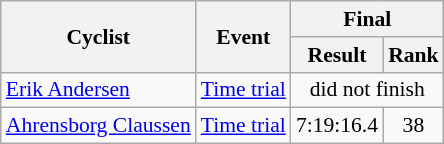<table class=wikitable style="font-size:90%">
<tr>
<th rowspan=2>Cyclist</th>
<th rowspan=2>Event</th>
<th colspan=2>Final</th>
</tr>
<tr>
<th>Result</th>
<th>Rank</th>
</tr>
<tr>
<td><a href='#'>Erik Andersen</a></td>
<td><a href='#'>Time trial</a></td>
<td align=center colspan=2>did not finish</td>
</tr>
<tr>
<td><a href='#'>Ahrensborg Claussen</a></td>
<td><a href='#'>Time trial</a></td>
<td align=center>7:19:16.4</td>
<td align=center>38</td>
</tr>
</table>
